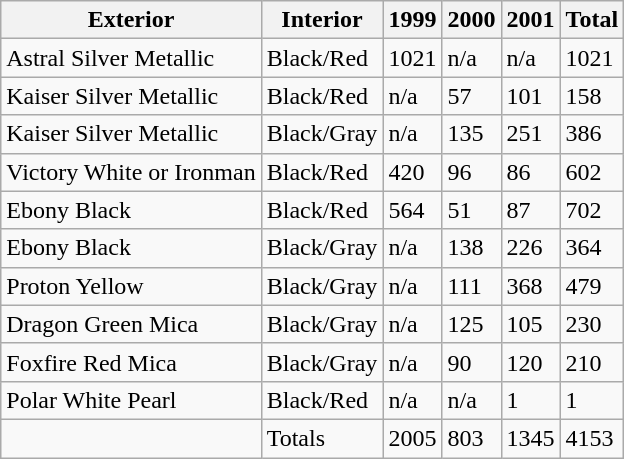<table class="wikitable" border="1">
<tr>
<th>Exterior</th>
<th>Interior</th>
<th>1999</th>
<th>2000</th>
<th>2001</th>
<th>Total</th>
</tr>
<tr>
<td>Astral Silver Metallic</td>
<td>Black/Red</td>
<td>1021</td>
<td>n/a</td>
<td>n/a</td>
<td>1021</td>
</tr>
<tr>
<td>Kaiser Silver Metallic</td>
<td>Black/Red</td>
<td>n/a</td>
<td>57</td>
<td>101</td>
<td>158</td>
</tr>
<tr>
<td>Kaiser Silver Metallic</td>
<td>Black/Gray</td>
<td>n/a</td>
<td>135</td>
<td>251</td>
<td>386</td>
</tr>
<tr>
<td>Victory White or Ironman</td>
<td>Black/Red</td>
<td>420</td>
<td>96</td>
<td>86</td>
<td>602</td>
</tr>
<tr>
<td>Ebony Black</td>
<td>Black/Red</td>
<td>564</td>
<td>51</td>
<td>87</td>
<td>702</td>
</tr>
<tr>
<td>Ebony Black</td>
<td>Black/Gray</td>
<td>n/a</td>
<td>138</td>
<td>226</td>
<td>364</td>
</tr>
<tr>
<td>Proton Yellow</td>
<td>Black/Gray</td>
<td>n/a</td>
<td>111</td>
<td>368</td>
<td>479</td>
</tr>
<tr>
<td>Dragon Green Mica</td>
<td>Black/Gray</td>
<td>n/a</td>
<td>125</td>
<td>105</td>
<td>230</td>
</tr>
<tr>
<td>Foxfire Red Mica</td>
<td>Black/Gray</td>
<td>n/a</td>
<td>90</td>
<td>120</td>
<td>210</td>
</tr>
<tr>
<td>Polar White Pearl</td>
<td>Black/Red</td>
<td>n/a</td>
<td>n/a</td>
<td>1</td>
<td>1</td>
</tr>
<tr>
<td></td>
<td>Totals</td>
<td>2005</td>
<td>803</td>
<td>1345</td>
<td>4153</td>
</tr>
</table>
